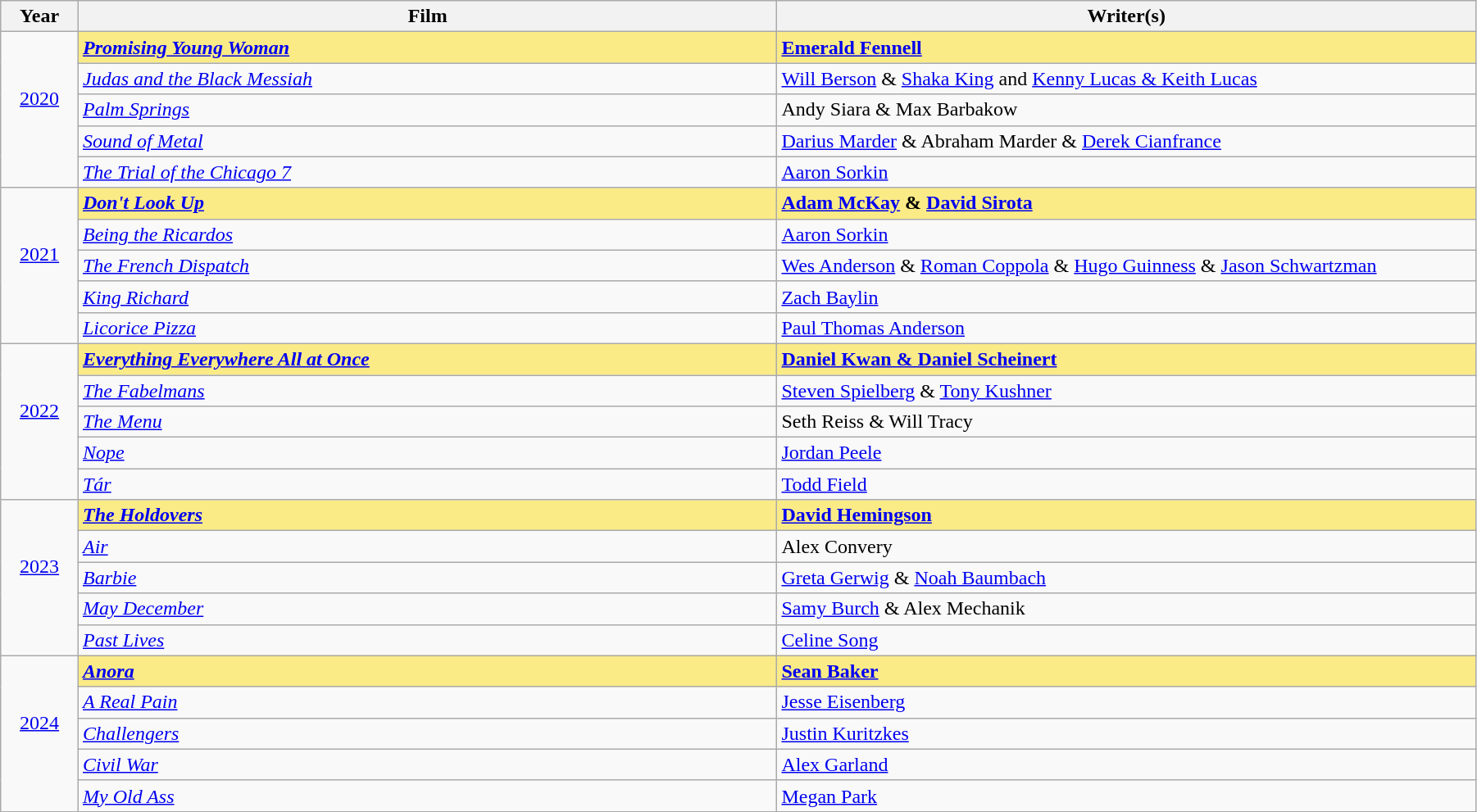<table class="wikitable" width="95%" cellpadding="5">
<tr>
<th width="5%">Year</th>
<th width="45%">Film</th>
<th width="45%">Writer(s)</th>
</tr>
<tr>
<td rowspan="5" style="text-align:center;"><a href='#'>2020</a><br><br></td>
<td style="background:#FAEB86"><strong><em><a href='#'>Promising Young Woman</a></em></strong></td>
<td style="background:#FAEB86"><strong><a href='#'>Emerald Fennell</a></strong></td>
</tr>
<tr>
<td><em><a href='#'>Judas and the Black Messiah</a></em></td>
<td><a href='#'>Will Berson</a> & <a href='#'>Shaka King</a> and <a href='#'>Kenny Lucas & Keith Lucas</a></td>
</tr>
<tr>
<td><em><a href='#'>Palm Springs</a></em></td>
<td>Andy Siara & Max Barbakow</td>
</tr>
<tr>
<td><em><a href='#'>Sound of Metal</a></em></td>
<td><a href='#'>Darius Marder</a> & Abraham Marder & <a href='#'>Derek Cianfrance</a></td>
</tr>
<tr>
<td><em><a href='#'>The Trial of the Chicago 7</a></em></td>
<td><a href='#'>Aaron Sorkin</a></td>
</tr>
<tr>
<td rowspan="5" style="text-align:center;"><a href='#'>2021</a><br><br></td>
<td style="background:#FAEB86"><strong><em><a href='#'>Don't Look Up</a></em></strong></td>
<td style="background:#FAEB86"><strong><a href='#'>Adam McKay</a> & <a href='#'>David Sirota</a></strong></td>
</tr>
<tr>
<td><em><a href='#'>Being the Ricardos</a></em></td>
<td><a href='#'>Aaron Sorkin</a></td>
</tr>
<tr>
<td><em><a href='#'>The French Dispatch</a></em></td>
<td><a href='#'>Wes Anderson</a> & <a href='#'>Roman Coppola</a> & <a href='#'>Hugo Guinness</a> & <a href='#'>Jason Schwartzman</a></td>
</tr>
<tr>
<td><em><a href='#'>King Richard</a></em></td>
<td><a href='#'>Zach Baylin</a></td>
</tr>
<tr>
<td><em><a href='#'>Licorice Pizza</a></em></td>
<td><a href='#'>Paul Thomas Anderson</a></td>
</tr>
<tr>
<td rowspan="5" style="text-align:center;"><a href='#'>2022</a><br><br></td>
<td style="background:#FAEB86"><strong><em><a href='#'>Everything Everywhere All at Once</a></em></strong></td>
<td style="background:#FAEB86"><strong><a href='#'>Daniel Kwan & Daniel Scheinert</a></strong></td>
</tr>
<tr>
<td><em><a href='#'>The Fabelmans</a></em></td>
<td><a href='#'>Steven Spielberg</a> & <a href='#'>Tony Kushner</a></td>
</tr>
<tr>
<td><em><a href='#'>The Menu</a></em></td>
<td>Seth Reiss & Will Tracy</td>
</tr>
<tr>
<td><em><a href='#'>Nope</a></em></td>
<td><a href='#'>Jordan Peele</a></td>
</tr>
<tr>
<td><em><a href='#'>Tár</a></em></td>
<td><a href='#'>Todd Field</a></td>
</tr>
<tr>
<td rowspan="5" style="text-align:center;"><a href='#'>2023</a><br><br></td>
<td style="background:#FAEB86"><strong><em><a href='#'>The Holdovers</a></em></strong></td>
<td style="background:#FAEB86"><strong><a href='#'>David Hemingson</a></strong></td>
</tr>
<tr>
<td><em><a href='#'>Air</a></em></td>
<td>Alex Convery</td>
</tr>
<tr>
<td><em><a href='#'>Barbie</a></em></td>
<td><a href='#'>Greta Gerwig</a> & <a href='#'>Noah Baumbach</a></td>
</tr>
<tr>
<td><em><a href='#'>May December</a></em></td>
<td><a href='#'>Samy Burch</a> & Alex Mechanik</td>
</tr>
<tr>
<td><em><a href='#'> Past Lives</a></em></td>
<td><a href='#'>Celine Song</a></td>
</tr>
<tr>
<td rowspan="5" style="text-align:center;"><a href='#'>2024</a><br><br></td>
<td style="background:#FAEB86"><strong><em><a href='#'>Anora</a></em></strong></td>
<td style="background:#FAEB86"><strong><a href='#'>Sean Baker</a></strong></td>
</tr>
<tr>
<td><em><a href='#'>A Real Pain</a></em></td>
<td><a href='#'>Jesse Eisenberg</a></td>
</tr>
<tr>
<td><em><a href='#'>Challengers</a></em></td>
<td><a href='#'>Justin Kuritzkes</a></td>
</tr>
<tr>
<td><em><a href='#'>Civil War</a></em></td>
<td><a href='#'>Alex Garland</a></td>
</tr>
<tr>
<td><em><a href='#'>My Old Ass</a></em></td>
<td><a href='#'>Megan Park</a></td>
</tr>
</table>
